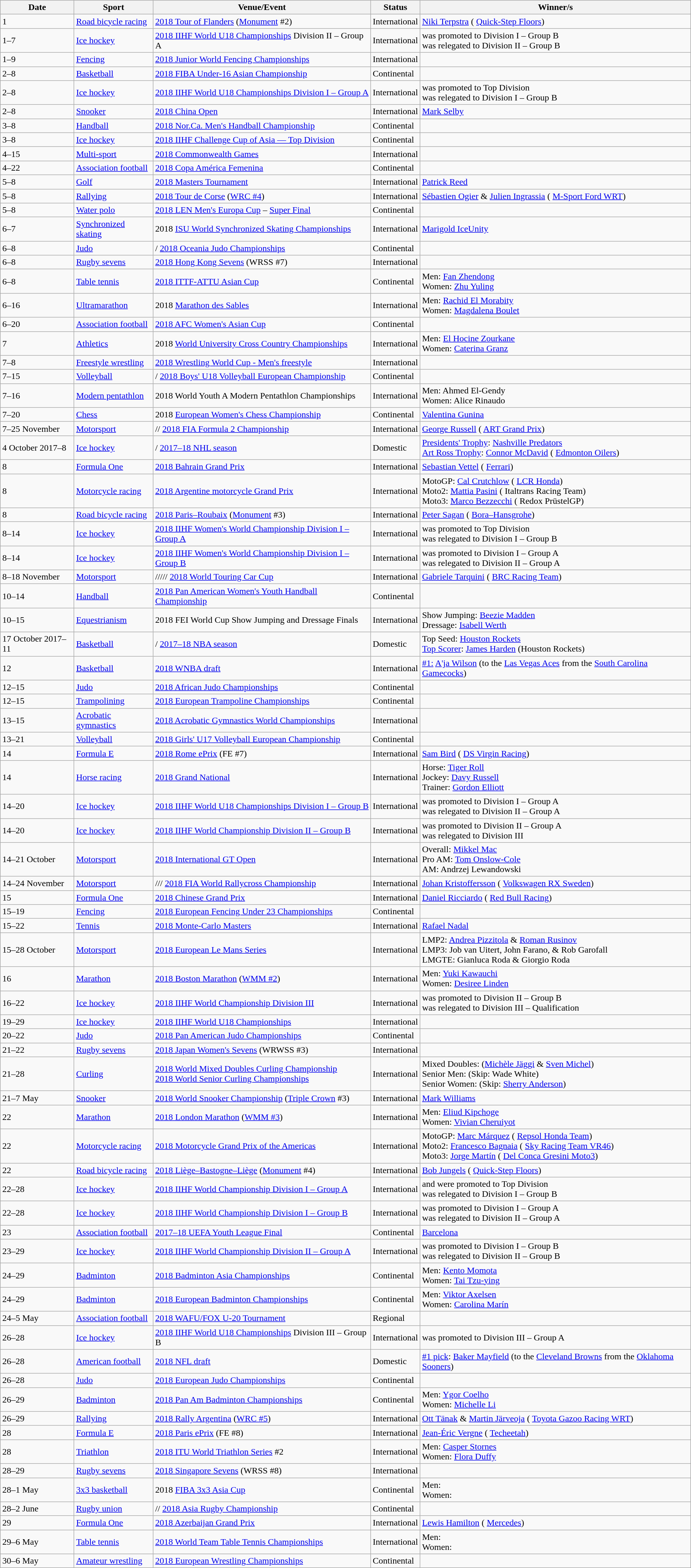<table class="wikitable sortable">
<tr>
<th>Date</th>
<th>Sport</th>
<th>Venue/Event</th>
<th>Status</th>
<th>Winner/s</th>
</tr>
<tr>
<td>1</td>
<td><a href='#'>Road bicycle racing</a></td>
<td> <a href='#'>2018 Tour of Flanders</a> (<a href='#'>Monument</a> #2)</td>
<td>International</td>
<td> <a href='#'>Niki Terpstra</a> ( <a href='#'>Quick-Step Floors</a>)</td>
</tr>
<tr>
<td>1–7</td>
<td><a href='#'>Ice hockey</a></td>
<td> <a href='#'>2018 IIHF World U18 Championships</a> Division II – Group A</td>
<td>International</td>
<td> was promoted to Division I – Group B<br> was relegated to Division II – Group B</td>
</tr>
<tr>
<td>1–9</td>
<td><a href='#'>Fencing</a></td>
<td> <a href='#'>2018 Junior World Fencing Championships</a></td>
<td>International</td>
<td></td>
</tr>
<tr>
<td>2–8</td>
<td><a href='#'>Basketball</a></td>
<td> <a href='#'>2018 FIBA Under-16 Asian Championship</a></td>
<td>Continental</td>
<td></td>
</tr>
<tr>
<td>2–8</td>
<td><a href='#'>Ice hockey</a></td>
<td> <a href='#'>2018 IIHF World U18 Championships Division I – Group A</a></td>
<td>International</td>
<td> was promoted to Top Division<br> was relegated to Division I – Group B</td>
</tr>
<tr>
<td>2–8</td>
<td><a href='#'>Snooker</a></td>
<td> <a href='#'>2018 China Open</a></td>
<td>International</td>
<td> <a href='#'>Mark Selby</a></td>
</tr>
<tr>
<td>3–8</td>
<td><a href='#'>Handball</a></td>
<td> <a href='#'>2018 Nor.Ca. Men's Handball Championship</a></td>
<td>Continental</td>
<td></td>
</tr>
<tr>
<td>3–8</td>
<td><a href='#'>Ice hockey</a></td>
<td> <a href='#'>2018 IIHF Challenge Cup of Asia — Top Division</a></td>
<td>Continental</td>
<td></td>
</tr>
<tr>
<td>4–15</td>
<td><a href='#'>Multi-sport</a></td>
<td> <a href='#'>2018 Commonwealth Games</a></td>
<td>International</td>
<td></td>
</tr>
<tr>
<td>4–22</td>
<td><a href='#'>Association football</a></td>
<td> <a href='#'>2018 Copa América Femenina</a></td>
<td>Continental</td>
<td></td>
</tr>
<tr>
<td>5–8</td>
<td><a href='#'>Golf</a></td>
<td> <a href='#'>2018 Masters Tournament</a></td>
<td>International</td>
<td> <a href='#'>Patrick Reed</a></td>
</tr>
<tr>
<td>5–8</td>
<td><a href='#'>Rallying</a></td>
<td> <a href='#'>2018 Tour de Corse</a> (<a href='#'>WRC #4</a>)</td>
<td>International</td>
<td> <a href='#'>Sébastien Ogier</a> & <a href='#'>Julien Ingrassia</a> ( <a href='#'>M-Sport Ford WRT</a>)</td>
</tr>
<tr>
<td>5–8</td>
<td><a href='#'>Water polo</a></td>
<td> <a href='#'>2018 LEN Men's Europa Cup</a> – <a href='#'>Super Final</a></td>
<td>Continental</td>
<td></td>
</tr>
<tr>
<td>6–7</td>
<td><a href='#'>Synchronized skating</a></td>
<td> 2018 <a href='#'>ISU World Synchronized Skating Championships</a></td>
<td>International</td>
<td> <a href='#'>Marigold IceUnity</a></td>
</tr>
<tr>
<td>6–8</td>
<td><a href='#'>Judo</a></td>
<td>/ <a href='#'>2018 Oceania Judo Championships</a></td>
<td>Continental</td>
<td></td>
</tr>
<tr>
<td>6–8</td>
<td><a href='#'>Rugby sevens</a></td>
<td> <a href='#'>2018 Hong Kong Sevens</a> (WRSS #7)</td>
<td>International</td>
<td></td>
</tr>
<tr>
<td>6–8</td>
<td><a href='#'>Table tennis</a></td>
<td> <a href='#'>2018 ITTF-ATTU Asian Cup</a></td>
<td>Continental</td>
<td>Men:  <a href='#'>Fan Zhendong</a><br>Women:  <a href='#'>Zhu Yuling</a></td>
</tr>
<tr>
<td>6–16</td>
<td><a href='#'>Ultramarathon</a></td>
<td> 2018 <a href='#'>Marathon des Sables</a></td>
<td>International</td>
<td>Men:  <a href='#'>Rachid El Morabity</a><br>Women:  <a href='#'>Magdalena Boulet</a></td>
</tr>
<tr>
<td>6–20</td>
<td><a href='#'>Association football</a></td>
<td> <a href='#'>2018 AFC Women's Asian Cup</a></td>
<td>Continental</td>
<td></td>
</tr>
<tr>
<td>7</td>
<td><a href='#'>Athletics</a></td>
<td> 2018 <a href='#'>World University Cross Country Championships</a></td>
<td>International</td>
<td>Men:  <a href='#'>El Hocine Zourkane</a><br>Women:  <a href='#'>Caterina Granz</a></td>
</tr>
<tr>
<td>7–8</td>
<td><a href='#'>Freestyle wrestling</a></td>
<td> <a href='#'>2018 Wrestling World Cup - Men's freestyle</a></td>
<td>International</td>
<td></td>
</tr>
<tr>
<td>7–15</td>
<td><a href='#'>Volleyball</a></td>
<td>/ <a href='#'>2018 Boys' U18 Volleyball European Championship</a></td>
<td>Continental</td>
<td></td>
</tr>
<tr>
<td>7–16</td>
<td><a href='#'>Modern pentathlon</a></td>
<td> 2018 World Youth A Modern Pentathlon Championships</td>
<td>International</td>
<td>Men:  Ahmed El-Gendy<br>Women:  Alice Rinaudo</td>
</tr>
<tr>
<td>7–20</td>
<td><a href='#'>Chess</a></td>
<td> 2018 <a href='#'>European Women's Chess Championship</a></td>
<td>Continental</td>
<td> <a href='#'>Valentina Gunina</a></td>
</tr>
<tr>
<td>7–25 November</td>
<td><a href='#'>Motorsport</a></td>
<td>// <a href='#'>2018 FIA Formula 2 Championship</a></td>
<td>International</td>
<td> <a href='#'>George Russell</a> ( <a href='#'>ART Grand Prix</a>)</td>
</tr>
<tr>
<td>4 October 2017–8</td>
<td><a href='#'>Ice hockey</a></td>
<td>/ <a href='#'>2017–18 NHL season</a></td>
<td>Domestic</td>
<td><a href='#'>Presidents' Trophy</a>:  <a href='#'>Nashville Predators</a><br><a href='#'>Art Ross Trophy</a>:  <a href='#'>Connor McDavid</a> ( <a href='#'>Edmonton Oilers</a>)</td>
</tr>
<tr>
<td>8</td>
<td><a href='#'>Formula One</a></td>
<td> <a href='#'>2018 Bahrain Grand Prix</a></td>
<td>International</td>
<td> <a href='#'>Sebastian Vettel</a> ( <a href='#'>Ferrari</a>)</td>
</tr>
<tr>
<td>8</td>
<td><a href='#'>Motorcycle racing</a></td>
<td> <a href='#'>2018 Argentine motorcycle Grand Prix</a></td>
<td>International</td>
<td>MotoGP:  <a href='#'>Cal Crutchlow</a> ( <a href='#'>LCR Honda</a>)<br>Moto2:  <a href='#'>Mattia Pasini</a> ( Italtrans Racing Team)<br>Moto3:  <a href='#'>Marco Bezzecchi</a> ( Redox PrüstelGP)</td>
</tr>
<tr>
<td>8</td>
<td><a href='#'>Road bicycle racing</a></td>
<td> <a href='#'>2018 Paris–Roubaix</a> (<a href='#'>Monument</a> #3)</td>
<td>International</td>
<td> <a href='#'>Peter Sagan</a> ( <a href='#'>Bora–Hansgrohe</a>)</td>
</tr>
<tr>
<td>8–14</td>
<td><a href='#'>Ice hockey</a></td>
<td> <a href='#'>2018 IIHF Women's World Championship Division I – Group A</a></td>
<td>International</td>
<td> was promoted to Top Division<br> was relegated to Division I – Group B</td>
</tr>
<tr>
<td>8–14</td>
<td><a href='#'>Ice hockey</a></td>
<td> <a href='#'>2018 IIHF Women's World Championship Division I – Group B</a></td>
<td>International</td>
<td> was promoted to Division I – Group A<br> was relegated to Division II – Group A</td>
</tr>
<tr>
<td>8–18 November</td>
<td><a href='#'>Motorsport</a></td>
<td>///// <a href='#'>2018 World Touring Car Cup</a></td>
<td>International</td>
<td> <a href='#'>Gabriele Tarquini</a> ( <a href='#'>BRC Racing Team</a>)</td>
</tr>
<tr>
<td>10–14</td>
<td><a href='#'>Handball</a></td>
<td> <a href='#'>2018 Pan American Women's Youth Handball Championship</a></td>
<td>Continental</td>
<td></td>
</tr>
<tr>
<td>10–15</td>
<td><a href='#'>Equestrianism</a></td>
<td> 2018 FEI World Cup Show Jumping and Dressage Finals</td>
<td>International</td>
<td>Show Jumping:  <a href='#'>Beezie Madden</a> <br>Dressage:  <a href='#'>Isabell Werth</a></td>
</tr>
<tr>
<td>17 October 2017–11</td>
<td><a href='#'>Basketball</a></td>
<td>/ <a href='#'>2017–18 NBA season</a></td>
<td>Domestic</td>
<td>Top Seed:  <a href='#'>Houston Rockets</a><br><a href='#'>Top Scorer</a>:  <a href='#'>James Harden</a> (Houston Rockets)</td>
</tr>
<tr>
<td>12</td>
<td><a href='#'>Basketball</a></td>
<td> <a href='#'>2018 WNBA draft</a></td>
<td>International</td>
<td><a href='#'>#1:</a>  <a href='#'>A'ja Wilson</a> (to the  <a href='#'>Las Vegas Aces</a> from the  <a href='#'>South Carolina Gamecocks</a>)</td>
</tr>
<tr>
<td>12–15</td>
<td><a href='#'>Judo</a></td>
<td> <a href='#'>2018 African Judo Championships</a></td>
<td>Continental</td>
<td></td>
</tr>
<tr>
<td>12–15</td>
<td><a href='#'>Trampolining</a></td>
<td> <a href='#'>2018 European Trampoline Championships</a></td>
<td>Continental</td>
<td></td>
</tr>
<tr>
<td>13–15</td>
<td><a href='#'>Acrobatic gymnastics</a></td>
<td> <a href='#'>2018 Acrobatic Gymnastics World Championships</a></td>
<td>International</td>
<td></td>
</tr>
<tr>
<td>13–21</td>
<td><a href='#'>Volleyball</a></td>
<td> <a href='#'>2018 Girls' U17 Volleyball European Championship</a></td>
<td>Continental</td>
<td></td>
</tr>
<tr>
<td>14</td>
<td><a href='#'>Formula E</a></td>
<td> <a href='#'>2018 Rome ePrix</a> (FE #7)</td>
<td>International</td>
<td> <a href='#'>Sam Bird</a> ( <a href='#'>DS Virgin Racing</a>)</td>
</tr>
<tr>
<td>14</td>
<td><a href='#'>Horse racing</a></td>
<td> <a href='#'>2018 Grand National</a></td>
<td>International</td>
<td>Horse:  <a href='#'>Tiger Roll</a><br>Jockey:  <a href='#'>Davy Russell</a><br>Trainer:  <a href='#'>Gordon Elliott</a></td>
</tr>
<tr>
<td>14–20</td>
<td><a href='#'>Ice hockey</a></td>
<td> <a href='#'>2018 IIHF World U18 Championships Division I – Group B</a></td>
<td>International</td>
<td> was promoted to Division I – Group A<br> was relegated to Division II – Group A</td>
</tr>
<tr>
<td>14–20</td>
<td><a href='#'>Ice hockey</a></td>
<td> <a href='#'>2018 IIHF World Championship Division II – Group B</a></td>
<td>International</td>
<td> was promoted to Division II – Group A<br> was relegated to Division III</td>
</tr>
<tr>
<td>14–21 October</td>
<td><a href='#'>Motorsport</a></td>
<td> <a href='#'>2018 International GT Open</a></td>
<td>International</td>
<td>Overall:  <a href='#'>Mikkel Mac</a><br>Pro AM:  <a href='#'>Tom Onslow-Cole</a><br>AM:  Andrzej Lewandowski</td>
</tr>
<tr>
<td>14–24 November</td>
<td><a href='#'>Motorsport</a></td>
<td>/// <a href='#'>2018 FIA World Rallycross Championship</a></td>
<td>International</td>
<td> <a href='#'>Johan Kristoffersson</a> ( <a href='#'>Volkswagen RX Sweden</a>)</td>
</tr>
<tr>
<td>15</td>
<td><a href='#'>Formula One</a></td>
<td> <a href='#'>2018 Chinese Grand Prix</a></td>
<td>International</td>
<td> <a href='#'>Daniel Ricciardo</a> ( <a href='#'>Red Bull Racing</a>)</td>
</tr>
<tr>
<td>15–19</td>
<td><a href='#'>Fencing</a></td>
<td> <a href='#'>2018 European Fencing Under 23 Championships</a></td>
<td>Continental</td>
<td></td>
</tr>
<tr>
<td>15–22</td>
<td><a href='#'>Tennis</a></td>
<td> <a href='#'>2018 Monte-Carlo Masters</a></td>
<td>International</td>
<td> <a href='#'>Rafael Nadal</a></td>
</tr>
<tr>
<td>15–28 October</td>
<td><a href='#'>Motorsport</a></td>
<td> <a href='#'>2018 European Le Mans Series</a></td>
<td>International</td>
<td>LMP2:  <a href='#'>Andrea Pizzitola</a> &  <a href='#'>Roman Rusinov</a><br>LMP3:  Job van Uitert,  John Farano, &  Rob Garofall<br>LMGTE:  Gianluca Roda &  Giorgio Roda</td>
</tr>
<tr>
<td>16</td>
<td><a href='#'>Marathon</a></td>
<td> <a href='#'>2018 Boston Marathon</a> (<a href='#'>WMM #2</a>)</td>
<td>International</td>
<td>Men:  <a href='#'>Yuki Kawauchi</a><br>Women:  <a href='#'>Desiree Linden</a></td>
</tr>
<tr>
<td>16–22</td>
<td><a href='#'>Ice hockey</a></td>
<td> <a href='#'>2018 IIHF World Championship Division III</a></td>
<td>International</td>
<td> was promoted to Division II – Group B<br> was relegated to Division III – Qualification</td>
</tr>
<tr>
<td>19–29</td>
<td><a href='#'>Ice hockey</a></td>
<td> <a href='#'>2018 IIHF World U18 Championships</a></td>
<td>International</td>
<td></td>
</tr>
<tr>
<td>20–22</td>
<td><a href='#'>Judo</a></td>
<td> <a href='#'>2018 Pan American Judo Championships</a></td>
<td>Continental</td>
<td></td>
</tr>
<tr>
<td>21–22</td>
<td><a href='#'>Rugby sevens</a></td>
<td> <a href='#'>2018 Japan Women's Sevens</a> (WRWSS #3)</td>
<td>International</td>
<td></td>
</tr>
<tr>
<td>21–28</td>
<td><a href='#'>Curling</a></td>
<td> <a href='#'>2018 World Mixed Doubles Curling Championship</a><br> <a href='#'>2018 World Senior Curling Championships</a></td>
<td>International</td>
<td>Mixed Doubles:  (<a href='#'>Michèle Jäggi</a> & <a href='#'>Sven Michel</a>)<br>Senior Men:  (Skip: Wade White)<br>Senior Women:  (Skip: <a href='#'>Sherry Anderson</a>)</td>
</tr>
<tr>
<td>21–7 May</td>
<td><a href='#'>Snooker</a></td>
<td> <a href='#'>2018 World Snooker Championship</a> (<a href='#'>Triple Crown</a> #3)</td>
<td>International</td>
<td> <a href='#'>Mark Williams</a></td>
</tr>
<tr>
<td>22</td>
<td><a href='#'>Marathon</a></td>
<td> <a href='#'>2018 London Marathon</a> (<a href='#'>WMM #3</a>)</td>
<td>International</td>
<td>Men:  <a href='#'>Eliud Kipchoge</a><br>Women:  <a href='#'>Vivian Cheruiyot</a></td>
</tr>
<tr>
<td>22</td>
<td><a href='#'>Motorcycle racing</a></td>
<td> <a href='#'>2018 Motorcycle Grand Prix of the Americas</a></td>
<td>International</td>
<td>MotoGP:  <a href='#'>Marc Márquez</a> ( <a href='#'>Repsol Honda Team</a>)<br>Moto2:  <a href='#'>Francesco Bagnaia</a> ( <a href='#'>Sky Racing Team VR46</a>)<br>Moto3:  <a href='#'>Jorge Martín</a> ( <a href='#'>Del Conca Gresini Moto3</a>)</td>
</tr>
<tr>
<td>22</td>
<td><a href='#'>Road bicycle racing</a></td>
<td> <a href='#'>2018 Liège–Bastogne–Liège</a> (<a href='#'>Monument</a> #4)</td>
<td>International</td>
<td> <a href='#'>Bob Jungels</a> ( <a href='#'>Quick-Step Floors</a>)</td>
</tr>
<tr>
<td>22–28</td>
<td><a href='#'>Ice hockey</a></td>
<td> <a href='#'>2018 IIHF World Championship Division I – Group A</a></td>
<td>International</td>
<td> and  were promoted to Top Division<br> was relegated to Division I – Group B</td>
</tr>
<tr>
<td>22–28</td>
<td><a href='#'>Ice hockey</a></td>
<td> <a href='#'>2018 IIHF World Championship Division I – Group B</a></td>
<td>International</td>
<td> was promoted to Division I – Group A<br> was relegated to Division II – Group A</td>
</tr>
<tr>
<td>23</td>
<td><a href='#'>Association football</a></td>
<td> <a href='#'>2017–18 UEFA Youth League Final</a></td>
<td>Continental</td>
<td> <a href='#'>Barcelona</a></td>
</tr>
<tr>
<td>23–29</td>
<td><a href='#'>Ice hockey</a></td>
<td> <a href='#'>2018 IIHF World Championship Division II – Group A</a></td>
<td>International</td>
<td> was promoted to Division I – Group B<br> was relegated to Division II – Group B</td>
</tr>
<tr>
<td>24–29</td>
<td><a href='#'>Badminton</a></td>
<td> <a href='#'>2018 Badminton Asia Championships</a></td>
<td>Continental</td>
<td>Men:  <a href='#'>Kento Momota</a><br>Women:  <a href='#'>Tai Tzu-ying</a></td>
</tr>
<tr>
<td>24–29</td>
<td><a href='#'>Badminton</a></td>
<td> <a href='#'>2018 European Badminton Championships</a></td>
<td>Continental</td>
<td>Men:  <a href='#'>Viktor Axelsen</a><br>Women:  <a href='#'>Carolina Marín</a></td>
</tr>
<tr>
<td>24–5 May</td>
<td><a href='#'>Association football</a></td>
<td> <a href='#'>2018 WAFU/FOX U-20 Tournament</a></td>
<td>Regional</td>
<td></td>
</tr>
<tr>
<td>26–28</td>
<td><a href='#'>Ice hockey</a></td>
<td> <a href='#'>2018 IIHF World U18 Championships</a> Division III – Group B</td>
<td>International</td>
<td> was promoted to Division III – Group A</td>
</tr>
<tr>
<td>26–28</td>
<td><a href='#'>American football</a></td>
<td> <a href='#'>2018 NFL draft</a></td>
<td>Domestic</td>
<td><a href='#'>#1 pick</a>:  <a href='#'>Baker Mayfield</a> (to the  <a href='#'>Cleveland Browns</a> from the  <a href='#'>Oklahoma Sooners</a>)</td>
</tr>
<tr>
<td>26–28</td>
<td><a href='#'>Judo</a></td>
<td> <a href='#'>2018 European Judo Championships</a></td>
<td>Continental</td>
<td></td>
</tr>
<tr>
<td>26–29</td>
<td><a href='#'>Badminton</a></td>
<td> <a href='#'>2018 Pan Am Badminton Championships</a></td>
<td>Continental</td>
<td>Men:  <a href='#'>Ygor Coelho</a><br>Women:  <a href='#'>Michelle Li</a></td>
</tr>
<tr>
<td>26–29</td>
<td><a href='#'>Rallying</a></td>
<td> <a href='#'>2018 Rally Argentina</a> (<a href='#'>WRC #5</a>)</td>
<td>International</td>
<td> <a href='#'>Ott Tänak</a> & <a href='#'>Martin Järveoja</a> ( <a href='#'>Toyota Gazoo Racing WRT</a>)</td>
</tr>
<tr>
<td>28</td>
<td><a href='#'>Formula E</a></td>
<td> <a href='#'>2018 Paris ePrix</a> (FE #8)</td>
<td>International</td>
<td> <a href='#'>Jean-Éric Vergne</a> ( <a href='#'>Techeetah</a>)</td>
</tr>
<tr>
<td>28</td>
<td><a href='#'>Triathlon</a></td>
<td> <a href='#'>2018 ITU World Triathlon Series</a> #2</td>
<td>International</td>
<td>Men:  <a href='#'>Casper Stornes</a><br>Women:  <a href='#'>Flora Duffy</a></td>
</tr>
<tr>
<td>28–29</td>
<td><a href='#'>Rugby sevens</a></td>
<td> <a href='#'>2018 Singapore Sevens</a> (WRSS #8)</td>
<td>International</td>
<td></td>
</tr>
<tr>
<td>28–1 May</td>
<td><a href='#'>3x3 basketball</a></td>
<td> 2018 <a href='#'>FIBA 3x3 Asia Cup</a></td>
<td>Continental</td>
<td>Men: <br>Women: </td>
</tr>
<tr>
<td>28–2 June</td>
<td><a href='#'>Rugby union</a></td>
<td>// <a href='#'>2018 Asia Rugby Championship</a></td>
<td>Continental</td>
<td></td>
</tr>
<tr>
<td>29</td>
<td><a href='#'>Formula One</a></td>
<td> <a href='#'>2018 Azerbaijan Grand Prix</a></td>
<td>International</td>
<td> <a href='#'>Lewis Hamilton</a> ( <a href='#'>Mercedes</a>)</td>
</tr>
<tr>
<td>29–6 May</td>
<td><a href='#'>Table tennis</a></td>
<td> <a href='#'>2018 World Team Table Tennis Championships</a></td>
<td>International</td>
<td>Men: <br>Women: </td>
</tr>
<tr>
<td>30–6 May</td>
<td><a href='#'>Amateur wrestling</a></td>
<td> <a href='#'>2018 European Wrestling Championships</a></td>
<td>Continental</td>
<td></td>
</tr>
</table>
